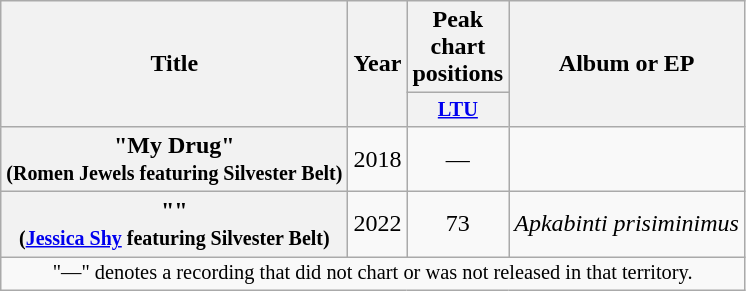<table class="wikitable plainrowheaders" style="text-align:center;">
<tr>
<th scope="col" rowspan="2">Title</th>
<th scope="col" rowspan="2">Year</th>
<th scope="col" colspan="1">Peak chart positions</th>
<th scope="col" rowspan="2">Album or EP</th>
</tr>
<tr>
<th scope="col" style="width:3em;font-size:85%;"><a href='#'>LTU</a><br></th>
</tr>
<tr>
<th scope="row">"My Drug"<br><small>(Romen Jewels featuring Silvester Belt)</small></th>
<td>2018</td>
<td>—</td>
<td></td>
</tr>
<tr>
<th scope="row">""<br><small>(<a href='#'>Jessica Shy</a> featuring Silvester Belt)</small></th>
<td>2022</td>
<td>73</td>
<td><em>Apkabinti prisiminimus</em></td>
</tr>
<tr>
<td colspan="4" style="font-size:85%">"—" denotes a recording that did not chart or was not released in that territory.</td>
</tr>
</table>
